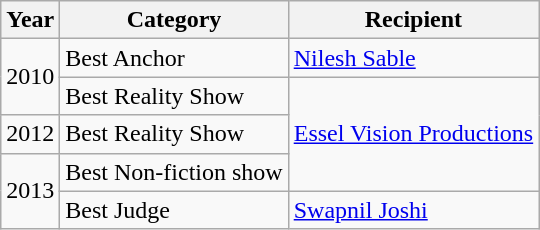<table class="wikitable">
<tr>
<th>Year</th>
<th>Category</th>
<th>Recipient</th>
</tr>
<tr>
<td rowspan="2">2010</td>
<td>Best Anchor</td>
<td><a href='#'>Nilesh Sable</a></td>
</tr>
<tr>
<td>Best Reality Show</td>
<td rowspan="3"><a href='#'>Essel Vision Productions</a></td>
</tr>
<tr>
<td>2012</td>
<td>Best Reality Show</td>
</tr>
<tr>
<td rowspan="2">2013</td>
<td>Best Non-fiction show</td>
</tr>
<tr>
<td>Best Judge</td>
<td><a href='#'>Swapnil Joshi</a></td>
</tr>
</table>
